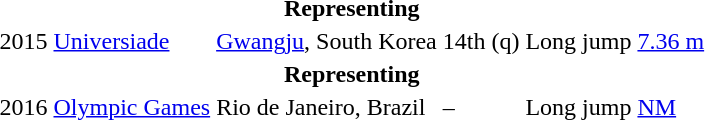<table>
<tr>
<th colspan="6">Representing </th>
</tr>
<tr>
<td>2015</td>
<td><a href='#'>Universiade</a></td>
<td><a href='#'>Gwangju</a>, South Korea</td>
<td>14th (q)</td>
<td>Long jump</td>
<td><a href='#'>7.36 m</a></td>
</tr>
<tr>
<th colspan="6">Representing </th>
</tr>
<tr>
<td>2016</td>
<td><a href='#'>Olympic Games</a></td>
<td>Rio de Janeiro, Brazil</td>
<td>–</td>
<td>Long jump</td>
<td><a href='#'>NM</a></td>
</tr>
</table>
